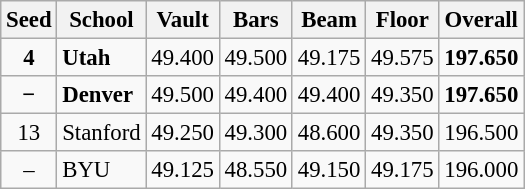<table class="wikitable" style="white-space:nowrap; font-size:95%; text-align:center">
<tr>
<th>Seed</th>
<th>School</th>
<th>Vault</th>
<th>Bars</th>
<th>Beam</th>
<th>Floor</th>
<th>Overall</th>
</tr>
<tr>
<td><strong>4</strong></td>
<td align=left><strong>Utah</strong></td>
<td>49.400</td>
<td>49.500</td>
<td>49.175</td>
<td>49.575</td>
<td><strong>197.650</strong></td>
</tr>
<tr>
<td><strong>−</strong></td>
<td align=left><strong>Denver</strong></td>
<td>49.500</td>
<td>49.400</td>
<td>49.400</td>
<td>49.350</td>
<td><strong>197.650</strong></td>
</tr>
<tr>
<td>13</td>
<td align=left>Stanford</td>
<td>49.250</td>
<td>49.300</td>
<td>48.600</td>
<td>49.350</td>
<td>196.500</td>
</tr>
<tr>
<td>–</td>
<td align=left>BYU</td>
<td>49.125</td>
<td>48.550</td>
<td>49.150</td>
<td>49.175</td>
<td>196.000</td>
</tr>
</table>
